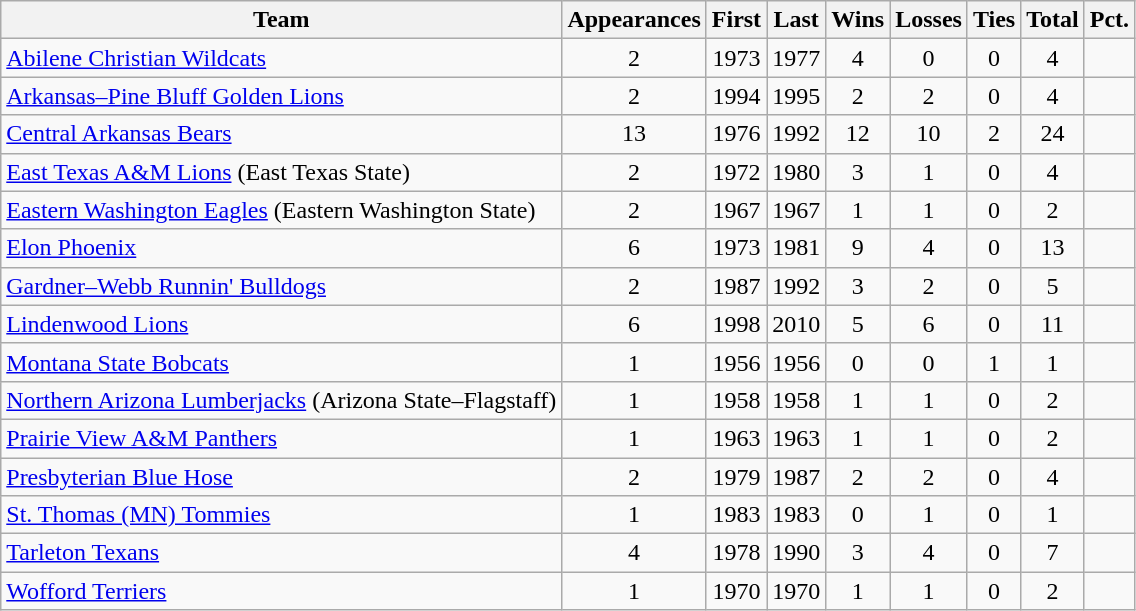<table class="wikitable sortable" style="text-align:center;">
<tr>
<th>Team</th>
<th>Appearances</th>
<th>First</th>
<th>Last</th>
<th>Wins</th>
<th>Losses</th>
<th>Ties</th>
<th>Total</th>
<th>Pct.</th>
</tr>
<tr>
<td style="text-align:left;"><a href='#'>Abilene Christian Wildcats</a></td>
<td>2</td>
<td>1973</td>
<td>1977</td>
<td>4</td>
<td>0</td>
<td>0</td>
<td>4</td>
<td></td>
</tr>
<tr>
<td style="text-align:left;"><a href='#'>Arkansas–Pine Bluff Golden Lions</a></td>
<td>2</td>
<td>1994</td>
<td>1995</td>
<td>2</td>
<td>2</td>
<td>0</td>
<td>4</td>
<td></td>
</tr>
<tr>
<td style="text-align:left;"><a href='#'>Central Arkansas Bears</a></td>
<td>13</td>
<td>1976</td>
<td>1992</td>
<td>12</td>
<td>10</td>
<td>2</td>
<td>24</td>
<td></td>
</tr>
<tr>
<td style="text-align:left;"><a href='#'>East Texas A&M Lions</a> (East Texas State)</td>
<td>2</td>
<td>1972</td>
<td>1980</td>
<td>3</td>
<td>1</td>
<td>0</td>
<td>4</td>
<td></td>
</tr>
<tr>
<td style="text-align:left;"><a href='#'>Eastern Washington Eagles</a> (Eastern Washington State)</td>
<td>2</td>
<td>1967</td>
<td>1967</td>
<td>1</td>
<td>1</td>
<td>0</td>
<td>2</td>
<td></td>
</tr>
<tr>
<td style="text-align:left;"><a href='#'>Elon Phoenix</a></td>
<td>6</td>
<td>1973</td>
<td>1981</td>
<td>9</td>
<td>4</td>
<td>0</td>
<td>13</td>
<td></td>
</tr>
<tr>
<td style="text-align:left;"><a href='#'>Gardner–Webb Runnin' Bulldogs</a></td>
<td>2</td>
<td>1987</td>
<td>1992</td>
<td>3</td>
<td>2</td>
<td>0</td>
<td>5</td>
<td></td>
</tr>
<tr>
<td style="text-align:left;"><a href='#'>Lindenwood Lions</a></td>
<td>6</td>
<td>1998</td>
<td>2010</td>
<td>5</td>
<td>6</td>
<td>0</td>
<td>11</td>
<td></td>
</tr>
<tr>
<td style="text-align:left;"><a href='#'>Montana State Bobcats</a></td>
<td>1</td>
<td>1956</td>
<td>1956</td>
<td>0</td>
<td>0</td>
<td>1</td>
<td>1</td>
<td></td>
</tr>
<tr>
<td style="text-align:left;"><a href='#'>Northern Arizona Lumberjacks</a> (Arizona State–Flagstaff)</td>
<td>1</td>
<td>1958</td>
<td>1958</td>
<td>1</td>
<td>1</td>
<td>0</td>
<td>2</td>
<td></td>
</tr>
<tr>
<td style="text-align:left;"><a href='#'>Prairie View A&M Panthers</a></td>
<td>1</td>
<td>1963</td>
<td>1963</td>
<td>1</td>
<td>1</td>
<td>0</td>
<td>2</td>
<td></td>
</tr>
<tr>
<td style="text-align:left;"><a href='#'>Presbyterian Blue Hose</a></td>
<td>2</td>
<td>1979</td>
<td>1987</td>
<td>2</td>
<td>2</td>
<td>0</td>
<td>4</td>
<td></td>
</tr>
<tr>
<td style="text-align:left;"><a href='#'>St. Thomas (MN) Tommies</a></td>
<td>1</td>
<td>1983</td>
<td>1983</td>
<td>0</td>
<td>1</td>
<td>0</td>
<td>1</td>
<td></td>
</tr>
<tr>
<td style="text-align:left;"><a href='#'>Tarleton Texans</a></td>
<td>4</td>
<td>1978</td>
<td>1990</td>
<td>3</td>
<td>4</td>
<td>0</td>
<td>7</td>
<td></td>
</tr>
<tr>
<td style="text-align:left;"><a href='#'>Wofford Terriers</a></td>
<td>1</td>
<td>1970</td>
<td>1970</td>
<td>1</td>
<td>1</td>
<td>0</td>
<td>2</td>
<td></td>
</tr>
</table>
